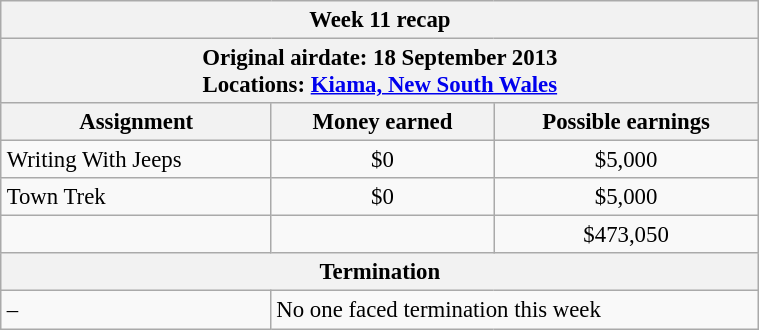<table class="wikitable" style="font-size: 95%; margin: 10px" align="right" width="40%">
<tr>
<th colspan=3>Week 11 recap</th>
</tr>
<tr>
<th colspan=3>Original airdate: 18 September 2013<br>Locations: <a href='#'>Kiama, New South Wales</a></th>
</tr>
<tr>
<th>Assignment</th>
<th>Money earned</th>
<th>Possible earnings</th>
</tr>
<tr>
<td>Writing With Jeeps</td>
<td align="center">$0</td>
<td align="center">$5,000</td>
</tr>
<tr>
<td>Town Trek</td>
<td align="center">$0</td>
<td align="center">$5,000</td>
</tr>
<tr>
<td><strong></strong></td>
<td align="center"><strong></strong></td>
<td align="center">$473,050</td>
</tr>
<tr>
<th colspan=3>Termination</th>
</tr>
<tr>
<td>–</td>
<td colspan=2>No one faced termination this week</td>
</tr>
</table>
